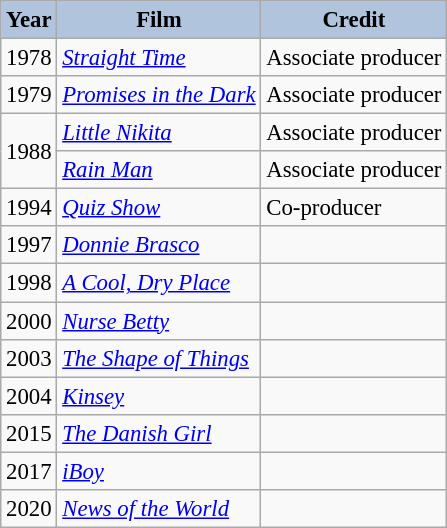<table class="wikitable" style="font-size:95%;">
<tr>
<th style="background:#B0C4DE;">Year</th>
<th style="background:#B0C4DE;">Film</th>
<th style="background:#B0C4DE;">Credit</th>
</tr>
<tr>
<td>1978</td>
<td><em><a href='#'>Straight Time</a></em></td>
<td>Associate producer</td>
</tr>
<tr>
<td>1979</td>
<td><em><a href='#'>Promises in the Dark</a></em></td>
<td>Associate producer</td>
</tr>
<tr>
<td rowspan=2>1988</td>
<td><em><a href='#'>Little Nikita</a></em></td>
<td>Associate producer</td>
</tr>
<tr>
<td><em><a href='#'>Rain Man</a></em></td>
<td>Associate producer</td>
</tr>
<tr>
<td>1994</td>
<td><em><a href='#'>Quiz Show</a></em></td>
<td>Co-producer</td>
</tr>
<tr>
<td>1997</td>
<td><em><a href='#'>Donnie Brasco</a></em></td>
<td></td>
</tr>
<tr>
<td>1998</td>
<td><em><a href='#'>A Cool, Dry Place</a></em></td>
<td></td>
</tr>
<tr>
<td>2000</td>
<td><em><a href='#'>Nurse Betty</a></em></td>
<td></td>
</tr>
<tr>
<td>2003</td>
<td><em><a href='#'>The Shape of Things</a></em></td>
<td></td>
</tr>
<tr>
<td>2004</td>
<td><em><a href='#'>Kinsey</a></em></td>
<td></td>
</tr>
<tr>
<td>2015</td>
<td><em><a href='#'>The Danish Girl</a></em></td>
<td></td>
</tr>
<tr>
<td>2017</td>
<td><em><a href='#'>iBoy</a></em></td>
<td></td>
</tr>
<tr>
<td>2020</td>
<td><em><a href='#'>News of the World</a></em></td>
<td></td>
</tr>
</table>
